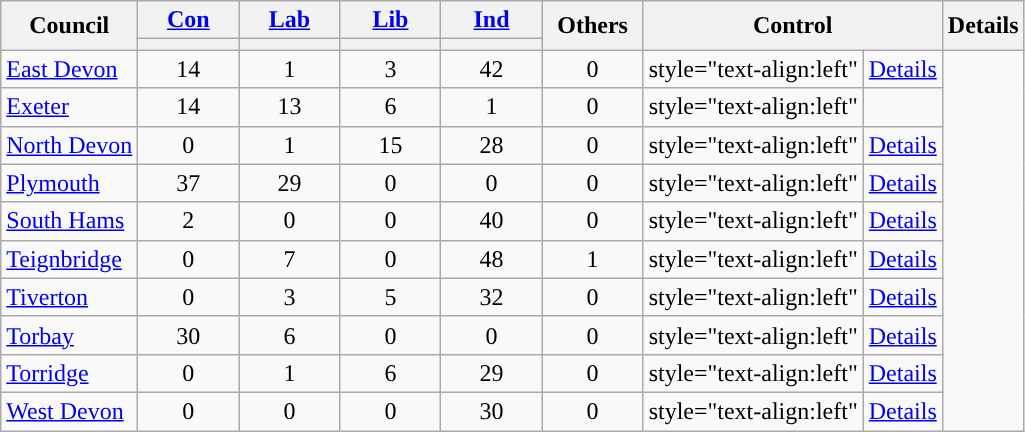<table class="wikitable" style="text-align:center;">
<tr>
<th rowspan=2>Council</th>
<th style="width:60px;"><a href='#'>Con</a></th>
<th style="width:60px;"><a href='#'>Lab</a></th>
<th style="width:60px;"><a href='#'>Lib</a></th>
<th style="width:60px;"><a href='#'>Ind</a></th>
<th style="width:60px;" rowspan=2>Others</th>
<th rowspan=2 colspan=2>Control</th>
<th rowspan=2>Details</th>
</tr>
<tr>
<th style="background:"></th>
<th style="background:"></th>
<th style="background:"></th>
<th style="background:"></th>
</tr>
<tr>
<td style="text-align:left"><a href='#'>East Devon</a></td>
<td>14</td>
<td>1</td>
<td>3</td>
<td>42</td>
<td>0</td>
<td>style="text-align:left" </td>
<td style="text-align:left"><a href='#'>Details</a></td>
</tr>
<tr>
<td style="text-align:left"><a href='#'>Exeter</a></td>
<td>14</td>
<td>13</td>
<td>6</td>
<td>1</td>
<td>0</td>
<td>style="text-align:left" </td>
<td></td>
</tr>
<tr>
<td style="text-align:left"><a href='#'>North Devon</a></td>
<td>0</td>
<td>1</td>
<td>15</td>
<td>28</td>
<td>0</td>
<td>style="text-align:left" </td>
<td style="text-align:left"><a href='#'>Details</a></td>
</tr>
<tr>
<td style="text-align:left"><a href='#'>Plymouth</a></td>
<td>37</td>
<td>29</td>
<td>0</td>
<td>0</td>
<td>0</td>
<td>style="text-align:left" </td>
<td style="text-align:left"><a href='#'>Details</a></td>
</tr>
<tr>
<td style="text-align:left"><a href='#'>South Hams</a></td>
<td>2</td>
<td>0</td>
<td>0</td>
<td>40</td>
<td>0</td>
<td>style="text-align:left" </td>
<td style="text-align:left"><a href='#'>Details</a></td>
</tr>
<tr>
<td style="text-align:left"><a href='#'>Teignbridge</a></td>
<td>0</td>
<td>7</td>
<td>0</td>
<td>48</td>
<td>1</td>
<td>style="text-align:left" </td>
<td style="text-align:left"><a href='#'>Details</a></td>
</tr>
<tr>
<td style="text-align:left"><a href='#'>Tiverton</a></td>
<td>0</td>
<td>3</td>
<td>5</td>
<td>32</td>
<td>0</td>
<td>style="text-align:left" </td>
<td style="text-align:left"><a href='#'>Details</a></td>
</tr>
<tr>
<td style="text-align:left"><a href='#'>Torbay</a></td>
<td>30</td>
<td>6</td>
<td>0</td>
<td>0</td>
<td>0</td>
<td>style="text-align:left" </td>
<td style="text-align:left"><a href='#'>Details</a></td>
</tr>
<tr>
<td style="text-align:left"><a href='#'>Torridge</a></td>
<td>0</td>
<td>1</td>
<td>6</td>
<td>29</td>
<td>0</td>
<td>style="text-align:left" </td>
<td style="text-align:left"><a href='#'>Details</a></td>
</tr>
<tr>
<td style="text-align:left"><a href='#'>West Devon</a></td>
<td>0</td>
<td>0</td>
<td>0</td>
<td>30</td>
<td>0</td>
<td>style="text-align:left" </td>
<td style="text-align:left"><a href='#'>Details</a></td>
</tr>
</table>
